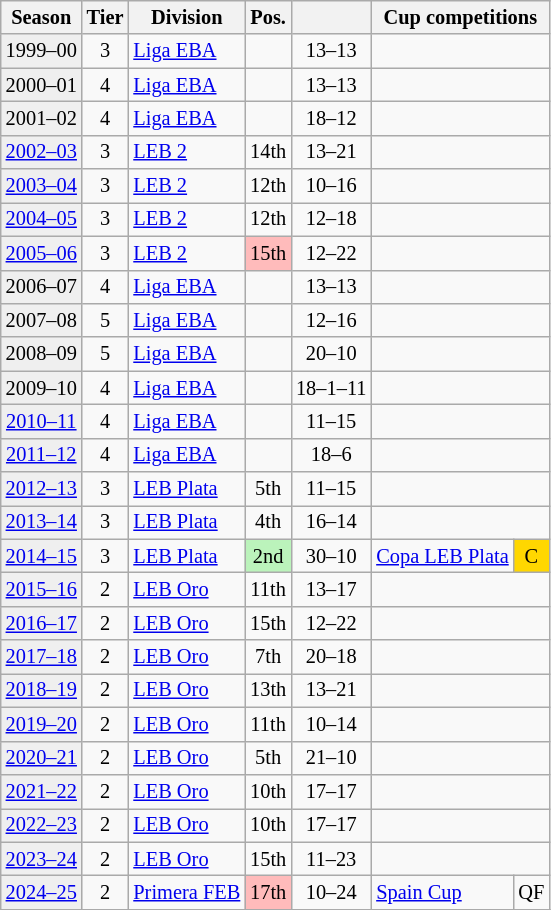<table class="wikitable" style="font-size:85%; text-align:center">
<tr>
<th>Season</th>
<th>Tier</th>
<th>Division</th>
<th>Pos.</th>
<th></th>
<th colspan=2>Cup competitions</th>
</tr>
<tr>
<td bgcolor=#efefef>1999–00</td>
<td>3</td>
<td align=left><a href='#'>Liga EBA</a></td>
<td></td>
<td>13–13</td>
<td colspan=2></td>
</tr>
<tr>
<td bgcolor=#efefef>2000–01</td>
<td>4</td>
<td align=left><a href='#'>Liga EBA</a></td>
<td></td>
<td>13–13</td>
<td colspan=2></td>
</tr>
<tr>
<td bgcolor=#efefef>2001–02</td>
<td>4</td>
<td align=left><a href='#'>Liga EBA</a></td>
<td></td>
<td>18–12</td>
<td colspan=2></td>
</tr>
<tr>
<td bgcolor=#efefef><a href='#'>2002–03</a></td>
<td>3</td>
<td align=left><a href='#'>LEB 2</a></td>
<td>14th</td>
<td>13–21</td>
<td colspan=2></td>
</tr>
<tr>
<td bgcolor=#efefef><a href='#'>2003–04</a></td>
<td>3</td>
<td align=left><a href='#'>LEB 2</a></td>
<td>12th</td>
<td>10–16</td>
<td colspan=2></td>
</tr>
<tr>
<td bgcolor=#efefef><a href='#'>2004–05</a></td>
<td>3</td>
<td align=left><a href='#'>LEB 2</a></td>
<td>12th</td>
<td>12–18</td>
<td colspan=2></td>
</tr>
<tr>
<td bgcolor=#efefef><a href='#'>2005–06</a></td>
<td>3</td>
<td align=left><a href='#'>LEB 2</a></td>
<td bgcolor=#FFBBBB>15th</td>
<td>12–22</td>
<td colspan=2></td>
</tr>
<tr>
<td bgcolor=#efefef>2006–07</td>
<td>4</td>
<td align=left><a href='#'>Liga EBA</a></td>
<td></td>
<td>13–13</td>
<td colspan=2></td>
</tr>
<tr>
<td bgcolor=#efefef>2007–08</td>
<td>5</td>
<td align=left><a href='#'>Liga EBA</a></td>
<td></td>
<td>12–16</td>
<td colspan=2></td>
</tr>
<tr>
<td bgcolor=#efefef>2008–09</td>
<td>5</td>
<td align=left><a href='#'>Liga EBA</a></td>
<td></td>
<td>20–10</td>
<td colspan=2></td>
</tr>
<tr>
<td bgcolor=#efefef>2009–10</td>
<td>4</td>
<td align=left><a href='#'>Liga EBA</a></td>
<td></td>
<td>18–1–11</td>
<td colspan=2></td>
</tr>
<tr>
<td bgcolor=#efefef><a href='#'>2010–11</a></td>
<td>4</td>
<td align=left><a href='#'>Liga EBA</a></td>
<td></td>
<td>11–15</td>
<td colspan=2></td>
</tr>
<tr>
<td bgcolor=#efefef><a href='#'>2011–12</a></td>
<td>4</td>
<td align=left><a href='#'>Liga EBA</a></td>
<td></td>
<td>18–6</td>
<td colspan=2></td>
</tr>
<tr>
<td bgcolor=#efefef><a href='#'>2012–13</a></td>
<td>3</td>
<td align=left><a href='#'>LEB Plata</a></td>
<td>5th</td>
<td>11–15</td>
<td colspan=2></td>
</tr>
<tr>
<td bgcolor=#efefef><a href='#'>2013–14</a></td>
<td>3</td>
<td align=left><a href='#'>LEB Plata</a></td>
<td>4th</td>
<td>16–14</td>
<td colspan=2></td>
</tr>
<tr>
<td bgcolor=#efefef><a href='#'>2014–15</a></td>
<td>3</td>
<td align=left><a href='#'>LEB Plata</a></td>
<td bgcolor=#BBF3BB>2nd</td>
<td>30–10</td>
<td align=left><a href='#'>Copa LEB Plata</a></td>
<td bgcolor=gold>C</td>
</tr>
<tr>
<td bgcolor=#efefef><a href='#'>2015–16</a></td>
<td>2</td>
<td align=left><a href='#'>LEB Oro</a></td>
<td>11th</td>
<td>13–17</td>
<td colspan=2></td>
</tr>
<tr>
<td bgcolor=#efefef><a href='#'>2016–17</a></td>
<td>2</td>
<td align=left><a href='#'>LEB Oro</a></td>
<td>15th</td>
<td>12–22</td>
<td colspan=2></td>
</tr>
<tr>
<td bgcolor=#efefef><a href='#'>2017–18</a></td>
<td>2</td>
<td align=left><a href='#'>LEB Oro</a></td>
<td>7th</td>
<td>20–18</td>
<td colspan=2></td>
</tr>
<tr>
<td bgcolor=#efefef><a href='#'>2018–19</a></td>
<td>2</td>
<td align=left><a href='#'>LEB Oro</a></td>
<td>13th</td>
<td>13–21</td>
<td colspan=2></td>
</tr>
<tr>
<td bgcolor=#efefef><a href='#'>2019–20</a></td>
<td>2</td>
<td align=left><a href='#'>LEB Oro</a></td>
<td>11th</td>
<td>10–14</td>
<td colspan=2></td>
</tr>
<tr>
<td bgcolor=#efefef><a href='#'>2020–21</a></td>
<td>2</td>
<td align=left><a href='#'>LEB Oro</a></td>
<td>5th</td>
<td>21–10</td>
<td colspan=2></td>
</tr>
<tr>
<td bgcolor=#efefef><a href='#'>2021–22</a></td>
<td>2</td>
<td align=left><a href='#'>LEB Oro</a></td>
<td>10th</td>
<td>17–17</td>
<td colspan=2></td>
</tr>
<tr>
<td bgcolor=#efefef><a href='#'>2022–23</a></td>
<td>2</td>
<td align=left><a href='#'>LEB Oro</a></td>
<td>10th</td>
<td>17–17</td>
<td colspan=2></td>
</tr>
<tr>
<td bgcolor=#efefef><a href='#'>2023–24</a></td>
<td>2</td>
<td align=left><a href='#'>LEB Oro</a></td>
<td>15th</td>
<td>11–23</td>
<td colspan=2></td>
</tr>
<tr>
<td bgcolor=#efefef><a href='#'>2024–25</a></td>
<td>2</td>
<td align=left><a href='#'>Primera FEB</a></td>
<td bgcolor=#FFBBBB>17th</td>
<td>10–24</td>
<td align=left><a href='#'>Spain Cup</a></td>
<td>QF</td>
</tr>
<tr>
</tr>
</table>
